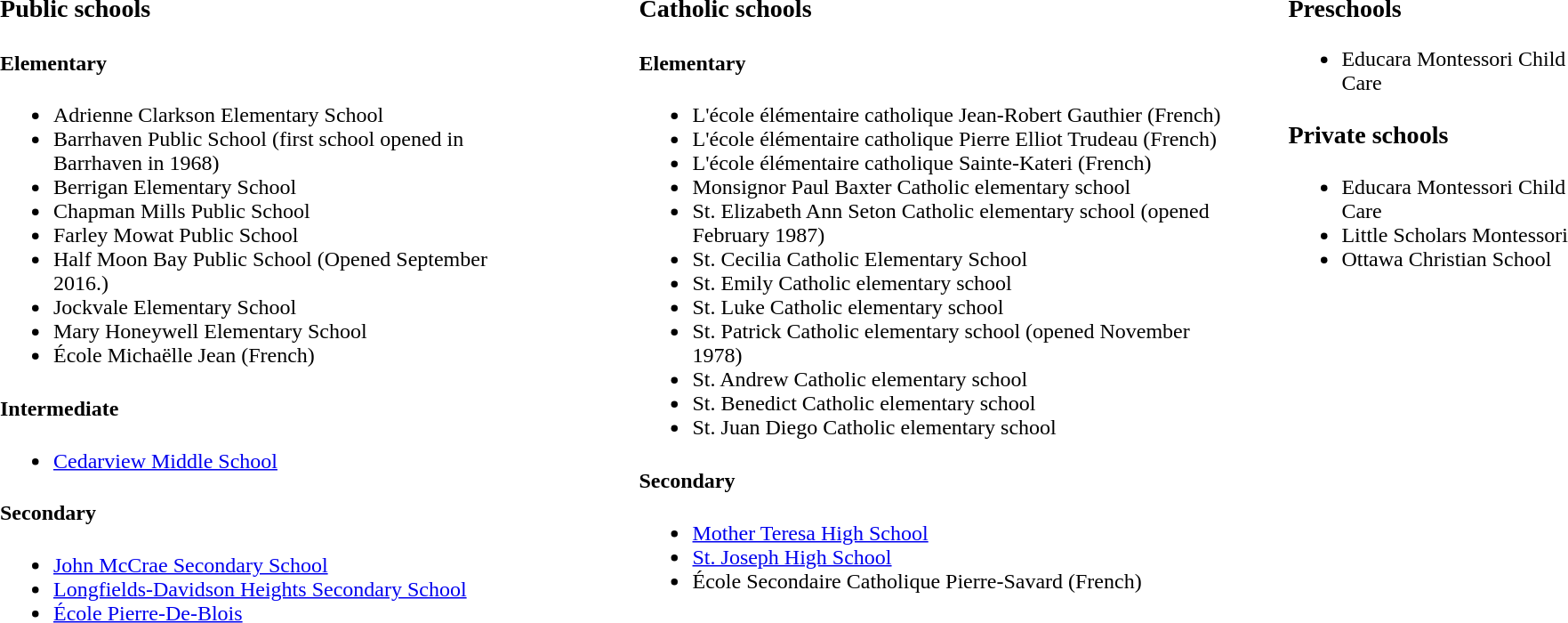<table>
<tr>
<td width="75"> </td>
<td valign="top"><br><h3>Public schools</h3><h4>Elementary</h4><ul><li>Adrienne Clarkson Elementary School</li><li>Barrhaven Public School (first school opened in Barrhaven in 1968)</li><li>Berrigan Elementary School</li><li>Chapman Mills Public School</li><li>Farley Mowat Public School</li><li>Half Moon Bay Public School (Opened September 2016.)</li><li>Jockvale Elementary School</li><li>Mary Honeywell Elementary School</li><li>École Michaëlle Jean (French)</li></ul><h4>Intermediate</h4><ul><li><a href='#'>Cedarview Middle School</a></li></ul><h4>Secondary</h4><ul><li><a href='#'>John McCrae Secondary School</a></li><li><a href='#'>Longfields-Davidson Heights Secondary School</a></li><li><a href='#'>École Pierre-De-Blois</a></li></ul></td>
<td width="75"> </td>
<td valign="top"><br><h3>Catholic schools</h3><h4>Elementary</h4><ul><li>L'école élémentaire catholique Jean-Robert Gauthier (French)</li><li>L'école élémentaire catholique Pierre Elliot Trudeau (French)</li><li>L'école élémentaire catholique Sainte-Kateri (French)</li><li>Monsignor Paul Baxter Catholic elementary school</li><li>St. Elizabeth Ann Seton Catholic elementary school (opened February 1987)</li><li>St. Cecilia Catholic Elementary School</li><li>St. Emily Catholic elementary school</li><li>St. Luke Catholic elementary school</li><li>St. Patrick Catholic elementary school (opened November 1978)</li><li>St. Andrew Catholic elementary school</li><li>St. Benedict Catholic elementary school</li><li>St. Juan Diego Catholic elementary school</li></ul><h4>Secondary</h4><ul><li><a href='#'>Mother Teresa High School</a></li><li><a href='#'>St. Joseph High School</a></li><li>École Secondaire Catholique Pierre-Savard (French)</li></ul></td>
<td width="40"> </td>
<td valign="top"><br><h3>Preschools</h3><ul><li>Educara Montessori Child Care</li></ul><h3>Private schools</h3><ul><li>Educara Montessori Child Care</li><li>Little Scholars Montessori</li><li>Ottawa Christian School</li></ul></td>
</tr>
</table>
